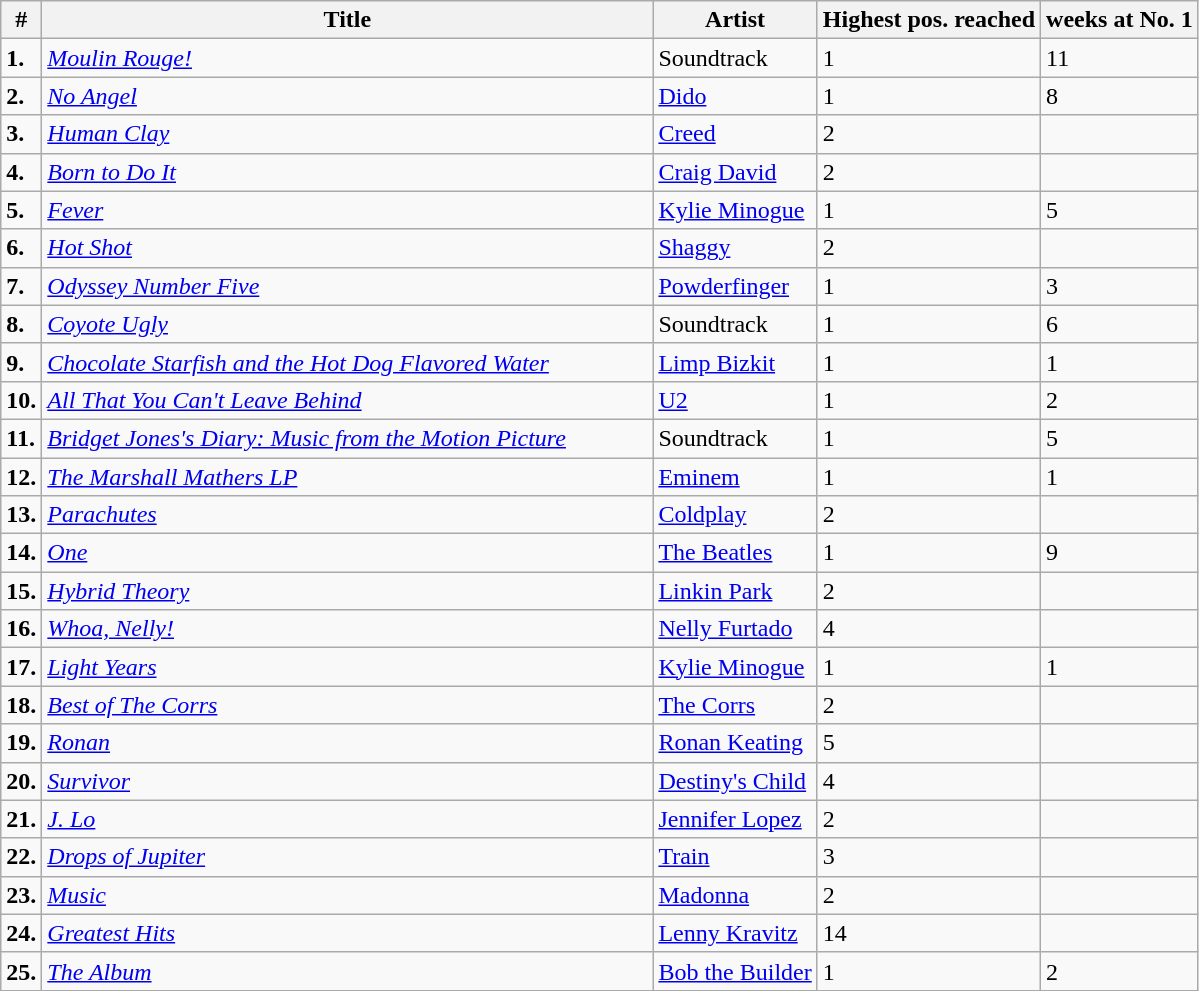<table class="wikitable">
<tr>
<th>#</th>
<th width="400">Title</th>
<th>Artist</th>
<th>Highest pos. reached</th>
<th>weeks at No. 1</th>
</tr>
<tr>
<td><strong>1.</strong></td>
<td><em><a href='#'>Moulin Rouge!</a></em></td>
<td>Soundtrack</td>
<td>1</td>
<td>11 </td>
</tr>
<tr>
<td><strong>2.</strong></td>
<td><em><a href='#'>No Angel</a></em></td>
<td><a href='#'>Dido</a></td>
<td>1</td>
<td>8 </td>
</tr>
<tr>
<td><strong>3.</strong></td>
<td><em><a href='#'>Human Clay</a></em></td>
<td><a href='#'>Creed</a></td>
<td>2</td>
<td></td>
</tr>
<tr>
<td><strong>4.</strong></td>
<td><em><a href='#'>Born to Do It</a></em></td>
<td><a href='#'>Craig David</a></td>
<td>2</td>
<td></td>
</tr>
<tr>
<td><strong>5.</strong></td>
<td><em><a href='#'>Fever</a></em></td>
<td><a href='#'>Kylie Minogue</a></td>
<td>1</td>
<td>5 </td>
</tr>
<tr>
<td><strong>6.</strong></td>
<td><em><a href='#'>Hot Shot</a></em></td>
<td><a href='#'>Shaggy</a></td>
<td>2</td>
<td></td>
</tr>
<tr>
<td><strong>7.</strong></td>
<td><em><a href='#'>Odyssey Number Five</a></em></td>
<td><a href='#'>Powderfinger</a></td>
<td>1</td>
<td>3 </td>
</tr>
<tr>
<td><strong>8.</strong></td>
<td><em><a href='#'>Coyote Ugly</a></em></td>
<td>Soundtrack</td>
<td>1</td>
<td>6 </td>
</tr>
<tr>
<td><strong>9.</strong></td>
<td><em><a href='#'>Chocolate Starfish and the Hot Dog Flavored Water</a></em></td>
<td><a href='#'>Limp Bizkit</a></td>
<td>1</td>
<td>1 </td>
</tr>
<tr>
<td><strong>10.</strong></td>
<td><em><a href='#'>All That You Can't Leave Behind</a></em></td>
<td><a href='#'>U2</a></td>
<td>1</td>
<td>2</td>
</tr>
<tr>
<td><strong>11.</strong></td>
<td><em><a href='#'>Bridget Jones's Diary: Music from the Motion Picture</a></em></td>
<td>Soundtrack</td>
<td>1</td>
<td>5 </td>
</tr>
<tr>
<td><strong>12.</strong></td>
<td><em><a href='#'>The Marshall Mathers LP</a></em></td>
<td><a href='#'>Eminem</a></td>
<td>1</td>
<td>1 </td>
</tr>
<tr>
<td><strong>13.</strong></td>
<td><em><a href='#'>Parachutes</a></em></td>
<td><a href='#'>Coldplay</a></td>
<td>2</td>
<td></td>
</tr>
<tr>
<td><strong>14.</strong></td>
<td><em><a href='#'>One</a></em></td>
<td><a href='#'>The Beatles</a></td>
<td>1</td>
<td>9</td>
</tr>
<tr>
<td><strong>15.</strong></td>
<td><em><a href='#'>Hybrid Theory</a></em></td>
<td><a href='#'>Linkin Park</a></td>
<td>2</td>
<td></td>
</tr>
<tr>
<td><strong>16.</strong></td>
<td><em><a href='#'>Whoa, Nelly!</a></em></td>
<td><a href='#'>Nelly Furtado</a></td>
<td>4</td>
<td></td>
</tr>
<tr>
<td><strong>17.</strong></td>
<td><em><a href='#'>Light Years</a></em></td>
<td><a href='#'>Kylie Minogue</a></td>
<td>1</td>
<td>1 </td>
</tr>
<tr>
<td><strong>18.</strong></td>
<td><em><a href='#'>Best of The Corrs</a></em></td>
<td><a href='#'>The Corrs</a></td>
<td>2</td>
<td></td>
</tr>
<tr>
<td><strong>19.</strong></td>
<td><em><a href='#'>Ronan</a></em></td>
<td><a href='#'>Ronan Keating</a></td>
<td>5</td>
<td></td>
</tr>
<tr>
<td><strong>20.</strong></td>
<td><em><a href='#'>Survivor</a></em></td>
<td><a href='#'>Destiny's Child</a></td>
<td>4</td>
<td></td>
</tr>
<tr>
<td><strong>21.</strong></td>
<td><em><a href='#'>J. Lo</a></em></td>
<td><a href='#'>Jennifer Lopez</a></td>
<td>2</td>
<td></td>
</tr>
<tr>
<td><strong>22.</strong></td>
<td><em><a href='#'>Drops of Jupiter</a></em></td>
<td><a href='#'>Train</a></td>
<td>3</td>
<td></td>
</tr>
<tr>
<td><strong>23.</strong></td>
<td><em><a href='#'>Music</a></em></td>
<td><a href='#'>Madonna</a></td>
<td>2</td>
<td></td>
</tr>
<tr>
<td><strong>24.</strong></td>
<td><em><a href='#'>Greatest Hits</a></em></td>
<td><a href='#'>Lenny Kravitz</a></td>
<td>14</td>
<td></td>
</tr>
<tr>
<td><strong>25.</strong></td>
<td><em><a href='#'>The Album</a></em></td>
<td><a href='#'>Bob the Builder</a></td>
<td>1</td>
<td>2 </td>
</tr>
</table>
